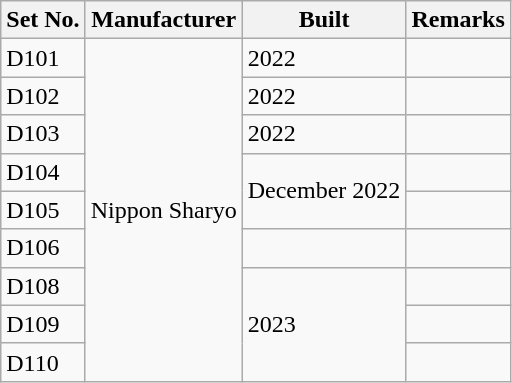<table class="wikitable">
<tr>
<th>Set No.</th>
<th>Manufacturer</th>
<th>Built</th>
<th>Remarks</th>
</tr>
<tr>
<td>D101</td>
<td rowspan="9">Nippon Sharyo</td>
<td>2022</td>
<td></td>
</tr>
<tr>
<td>D102</td>
<td>2022</td>
<td></td>
</tr>
<tr>
<td>D103</td>
<td>2022</td>
<td></td>
</tr>
<tr>
<td>D104</td>
<td rowspan="2">December 2022</td>
<td></td>
</tr>
<tr>
<td>D105</td>
<td></td>
</tr>
<tr>
<td>D106</td>
<td></td>
<td></td>
</tr>
<tr>
<td>D108</td>
<td rowspan="3">2023</td>
<td></td>
</tr>
<tr>
<td>D109</td>
<td></td>
</tr>
<tr>
<td>D110</td>
<td></td>
</tr>
</table>
